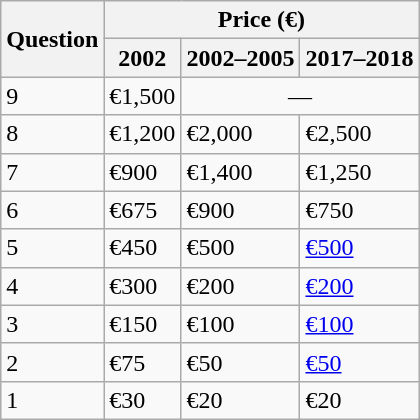<table class="wikitable wikicenter">
<tr>
<th rowspan="2">Question</th>
<th colspan="3">Price (€)</th>
</tr>
<tr>
<th>2002</th>
<th>2002–2005</th>
<th>2017–2018</th>
</tr>
<tr>
<td>9</td>
<td>€1,500</td>
<td colspan="2" align = "center">—</td>
</tr>
<tr>
<td>8</td>
<td>€1,200</td>
<td>€2,000</td>
<td>€2,500</td>
</tr>
<tr>
<td>7</td>
<td>€900</td>
<td>€1,400</td>
<td>€1,250</td>
</tr>
<tr>
<td>6</td>
<td>€675</td>
<td>€900</td>
<td>€750</td>
</tr>
<tr>
<td>5</td>
<td>€450</td>
<td>€500</td>
<td><a href='#'>€500</a></td>
</tr>
<tr>
<td>4</td>
<td>€300</td>
<td>€200</td>
<td><a href='#'>€200</a></td>
</tr>
<tr>
<td>3</td>
<td>€150</td>
<td>€100</td>
<td><a href='#'>€100</a></td>
</tr>
<tr>
<td>2</td>
<td>€75</td>
<td>€50</td>
<td><a href='#'>€50</a></td>
</tr>
<tr>
<td>1</td>
<td>€30</td>
<td>€20</td>
<td>€20</td>
</tr>
</table>
